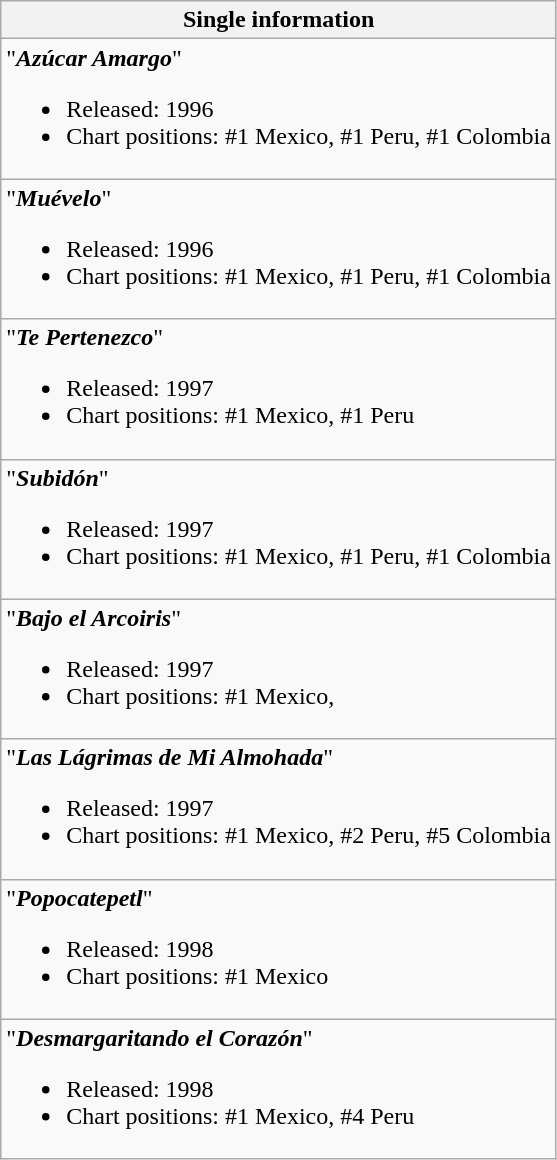<table class="wikitable">
<tr>
<th>Single information</th>
</tr>
<tr>
<td>"<strong><em>Azúcar Amargo</em></strong>"<br><ul><li>Released:  1996</li><li>Chart positions: #1 Mexico, #1 Peru, #1 Colombia</li></ul></td>
</tr>
<tr>
<td>"<strong><em>Muévelo</em></strong>"<br><ul><li>Released:  1996</li><li>Chart positions: #1 Mexico, #1 Peru, #1 Colombia</li></ul></td>
</tr>
<tr>
<td>"<strong><em>Te Pertenezco</em></strong>"<br><ul><li>Released:  1997</li><li>Chart positions: #1 Mexico, #1 Peru</li></ul></td>
</tr>
<tr>
<td>"<strong><em>Subidón</em></strong>"<br><ul><li>Released:  1997</li><li>Chart positions: #1 Mexico, #1 Peru, #1 Colombia</li></ul></td>
</tr>
<tr>
<td>"<strong><em>Bajo el Arcoiris</em></strong>"<br><ul><li>Released:  1997</li><li>Chart positions: #1 Mexico,</li></ul></td>
</tr>
<tr>
<td>"<strong><em>Las Lágrimas de Mi Almohada</em></strong>"<br><ul><li>Released:  1997</li><li>Chart positions: #1 Mexico, #2 Peru, #5 Colombia</li></ul></td>
</tr>
<tr>
<td>"<strong><em>Popocatepetl</em></strong>"<br><ul><li>Released:  1998</li><li>Chart positions: #1 Mexico</li></ul></td>
</tr>
<tr>
<td>"<strong><em>Desmargaritando el Corazón</em></strong>"<br><ul><li>Released:  1998</li><li>Chart positions: #1 Mexico, #4 Peru</li></ul></td>
</tr>
</table>
